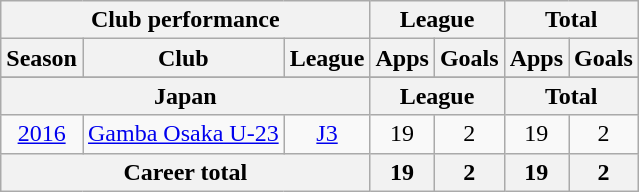<table class="wikitable" style="text-align:center">
<tr>
<th colspan=3>Club performance</th>
<th colspan=2>League</th>
<th colspan=2>Total</th>
</tr>
<tr>
<th>Season</th>
<th>Club</th>
<th>League</th>
<th>Apps</th>
<th>Goals</th>
<th>Apps</th>
<th>Goals</th>
</tr>
<tr>
</tr>
<tr>
<th colspan=3>Japan</th>
<th colspan=2>League</th>
<th colspan=2>Total</th>
</tr>
<tr>
<td><a href='#'>2016</a></td>
<td rowspan="1"><a href='#'>Gamba Osaka U-23</a></td>
<td rowspan="1"><a href='#'>J3</a></td>
<td>19</td>
<td>2</td>
<td>19</td>
<td>2</td>
</tr>
<tr>
<th colspan=3>Career total</th>
<th>19</th>
<th>2</th>
<th>19</th>
<th>2</th>
</tr>
</table>
